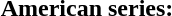<table style="width:100%;">
<tr>
<th colspan="3">American series:</th>
</tr>
</table>
